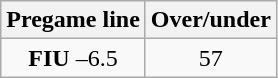<table class="wikitable">
<tr align="center">
<th style=>Pregame line</th>
<th style=>Over/under</th>
</tr>
<tr align="center">
<td><strong>FIU</strong> –6.5</td>
<td>57</td>
</tr>
</table>
